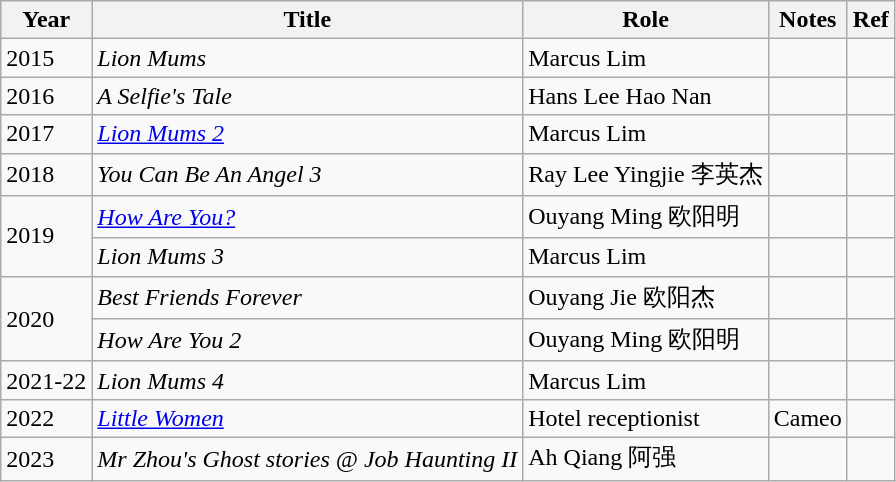<table class="wikitable sortable">
<tr>
<th>Year</th>
<th>Title</th>
<th>Role</th>
<th>Notes</th>
<th>Ref</th>
</tr>
<tr>
<td>2015</td>
<td><em>Lion Mums</em></td>
<td>Marcus Lim</td>
<td></td>
<td></td>
</tr>
<tr>
<td>2016</td>
<td><em>A Selfie's Tale</em></td>
<td>Hans Lee Hao Nan</td>
<td></td>
<td></td>
</tr>
<tr>
<td>2017</td>
<td><em><a href='#'>Lion Mums 2</a></em></td>
<td>Marcus Lim</td>
<td></td>
<td></td>
</tr>
<tr>
<td rowspan="1">2018</td>
<td><em>You Can Be An Angel 3</em></td>
<td>Ray Lee Yingjie 李英杰</td>
<td></td>
<td></td>
</tr>
<tr>
<td rowspan="2">2019</td>
<td><em><a href='#'>How Are You?</a></em></td>
<td>Ouyang Ming 欧阳明</td>
<td></td>
<td></td>
</tr>
<tr>
<td><em>Lion Mums 3</em></td>
<td>Marcus Lim</td>
<td></td>
<td></td>
</tr>
<tr>
<td rowspan="2">2020</td>
<td><em>Best Friends Forever</em></td>
<td>Ouyang Jie 欧阳杰</td>
<td></td>
<td></td>
</tr>
<tr>
<td><em>How Are You 2</em></td>
<td>Ouyang Ming 欧阳明</td>
<td></td>
<td></td>
</tr>
<tr>
<td>2021-22</td>
<td><em>Lion Mums 4</em></td>
<td>Marcus Lim</td>
<td></td>
<td></td>
</tr>
<tr>
<td rowspan="1">2022</td>
<td><em><a href='#'>Little Women</a></em></td>
<td>Hotel receptionist</td>
<td>Cameo</td>
<td></td>
</tr>
<tr>
<td>2023</td>
<td><em>Mr Zhou's Ghost stories @ Job Haunting II</em></td>
<td>Ah Qiang 阿强</td>
<td></td>
<td></td>
</tr>
</table>
